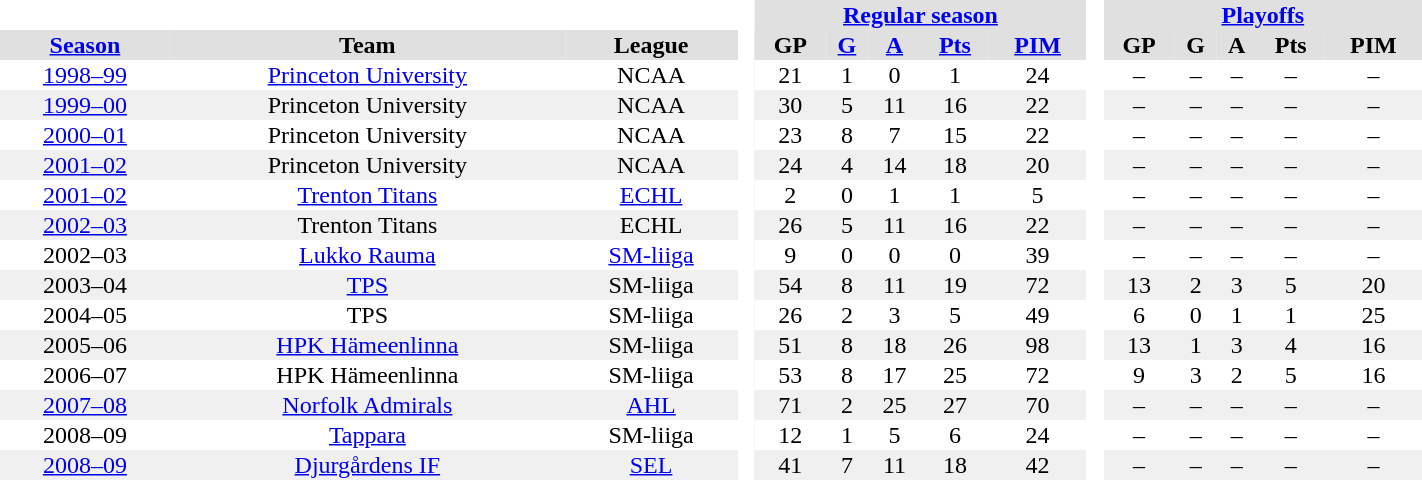<table BORDER="0" CELLPADDING="1" CELLSPACING="0" width="75%" style="text-align:center">
<tr bgcolor="#e0e0e0">
<th colspan="3" bgcolor="#ffffff"> </th>
<th rowspan="99" bgcolor="#ffffff"> </th>
<th colspan="5"><a href='#'>Regular season</a></th>
<th rowspan="99" bgcolor="#ffffff"> </th>
<th colspan="5"><a href='#'>Playoffs</a></th>
</tr>
<tr bgcolor="#e0e0e0">
<th><a href='#'>Season</a></th>
<th>Team</th>
<th>League</th>
<th>GP</th>
<th><a href='#'>G</a></th>
<th><a href='#'>A</a></th>
<th><a href='#'>Pts</a></th>
<th><a href='#'>PIM</a></th>
<th>GP</th>
<th>G</th>
<th>A</th>
<th>Pts</th>
<th>PIM</th>
</tr>
<tr>
<td><a href='#'>1998–99</a></td>
<td><a href='#'>Princeton University</a></td>
<td>NCAA</td>
<td>21</td>
<td>1</td>
<td>0</td>
<td>1</td>
<td>24</td>
<td>–</td>
<td>–</td>
<td>–</td>
<td>–</td>
<td>–</td>
</tr>
<tr bgcolor="#f0f0f0">
<td><a href='#'>1999–00</a></td>
<td>Princeton University</td>
<td>NCAA</td>
<td>30</td>
<td>5</td>
<td>11</td>
<td>16</td>
<td>22</td>
<td>–</td>
<td>–</td>
<td>–</td>
<td>–</td>
<td>–</td>
</tr>
<tr>
<td><a href='#'>2000–01</a></td>
<td>Princeton University</td>
<td>NCAA</td>
<td>23</td>
<td>8</td>
<td>7</td>
<td>15</td>
<td>22</td>
<td>–</td>
<td>–</td>
<td>–</td>
<td>–</td>
<td>–</td>
</tr>
<tr bgcolor="#f0f0f0">
<td><a href='#'>2001–02</a></td>
<td>Princeton University</td>
<td>NCAA</td>
<td>24</td>
<td>4</td>
<td>14</td>
<td>18</td>
<td>20</td>
<td>–</td>
<td>–</td>
<td>–</td>
<td>–</td>
<td>–</td>
</tr>
<tr>
<td><a href='#'>2001–02</a></td>
<td><a href='#'>Trenton Titans</a></td>
<td><a href='#'>ECHL</a></td>
<td>2</td>
<td>0</td>
<td>1</td>
<td>1</td>
<td>5</td>
<td>–</td>
<td>–</td>
<td>–</td>
<td>–</td>
<td>–</td>
</tr>
<tr bgcolor="#f0f0f0">
<td><a href='#'>2002–03</a></td>
<td>Trenton Titans</td>
<td>ECHL</td>
<td>26</td>
<td>5</td>
<td>11</td>
<td>16</td>
<td>22</td>
<td>–</td>
<td>–</td>
<td>–</td>
<td>–</td>
<td>–</td>
</tr>
<tr>
<td>2002–03</td>
<td><a href='#'>Lukko Rauma</a></td>
<td><a href='#'>SM-liiga</a></td>
<td>9</td>
<td>0</td>
<td>0</td>
<td>0</td>
<td>39</td>
<td>–</td>
<td>–</td>
<td>–</td>
<td>–</td>
<td>–</td>
</tr>
<tr bgcolor="#f0f0f0">
<td>2003–04</td>
<td><a href='#'>TPS</a></td>
<td>SM-liiga</td>
<td>54</td>
<td>8</td>
<td>11</td>
<td>19</td>
<td>72</td>
<td>13</td>
<td>2</td>
<td>3</td>
<td>5</td>
<td>20</td>
</tr>
<tr>
<td>2004–05</td>
<td>TPS</td>
<td>SM-liiga</td>
<td>26</td>
<td>2</td>
<td>3</td>
<td>5</td>
<td>49</td>
<td>6</td>
<td>0</td>
<td>1</td>
<td>1</td>
<td>25</td>
</tr>
<tr bgcolor="#f0f0f0">
<td>2005–06</td>
<td><a href='#'>HPK Hämeenlinna</a></td>
<td>SM-liiga</td>
<td>51</td>
<td>8</td>
<td>18</td>
<td>26</td>
<td>98</td>
<td>13</td>
<td>1</td>
<td>3</td>
<td>4</td>
<td>16</td>
</tr>
<tr>
<td>2006–07</td>
<td>HPK Hämeenlinna</td>
<td>SM-liiga</td>
<td>53</td>
<td>8</td>
<td>17</td>
<td>25</td>
<td>72</td>
<td>9</td>
<td>3</td>
<td>2</td>
<td>5</td>
<td>16</td>
</tr>
<tr bgcolor="#f0f0f0">
<td><a href='#'>2007–08</a></td>
<td><a href='#'>Norfolk Admirals</a></td>
<td><a href='#'>AHL</a></td>
<td>71</td>
<td>2</td>
<td>25</td>
<td>27</td>
<td>70</td>
<td>–</td>
<td>–</td>
<td>–</td>
<td>–</td>
<td>–</td>
</tr>
<tr>
<td>2008–09</td>
<td><a href='#'>Tappara</a></td>
<td>SM-liiga</td>
<td>12</td>
<td>1</td>
<td>5</td>
<td>6</td>
<td>24</td>
<td>–</td>
<td>–</td>
<td>–</td>
<td>–</td>
<td>–</td>
</tr>
<tr bgcolor="#f0f0f0">
<td><a href='#'>2008–09</a></td>
<td><a href='#'>Djurgårdens IF</a></td>
<td><a href='#'>SEL</a></td>
<td>41</td>
<td>7</td>
<td>11</td>
<td>18</td>
<td>42</td>
<td>–</td>
<td>–</td>
<td>–</td>
<td>–</td>
<td>–</td>
</tr>
<tr>
</tr>
</table>
